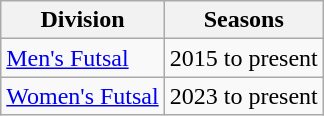<table class="wikitable sortable">
<tr>
<th>Division</th>
<th>Seasons</th>
</tr>
<tr>
<td><a href='#'>Men's Futsal</a></td>
<td>2015 to present</td>
</tr>
<tr>
<td><a href='#'>Women's Futsal</a></td>
<td>2023 to present</td>
</tr>
</table>
